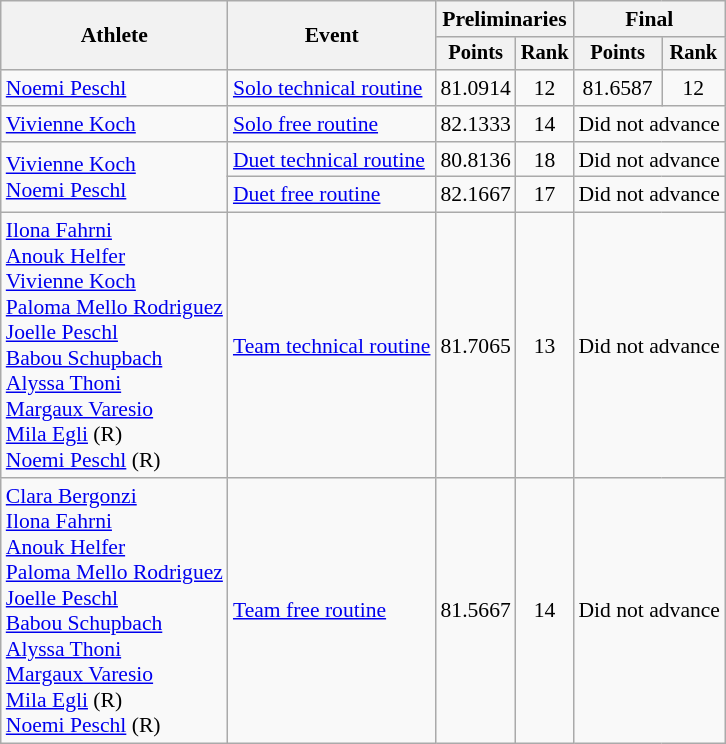<table class=wikitable style="font-size:90%">
<tr>
<th rowspan="2">Athlete</th>
<th rowspan="2">Event</th>
<th colspan="2">Preliminaries</th>
<th colspan="2">Final</th>
</tr>
<tr style="font-size:95%">
<th>Points</th>
<th>Rank</th>
<th>Points</th>
<th>Rank</th>
</tr>
<tr align=center>
<td align=left><a href='#'>Noemi Peschl</a></td>
<td align=left><a href='#'>Solo technical routine</a></td>
<td>81.0914</td>
<td>12</td>
<td>81.6587</td>
<td>12</td>
</tr>
<tr align=center>
<td align=left><a href='#'>Vivienne Koch</a></td>
<td align=left><a href='#'>Solo free routine</a></td>
<td>82.1333</td>
<td>14</td>
<td colspan=2>Did not advance</td>
</tr>
<tr align=center>
<td align=left rowspan=2><a href='#'>Vivienne Koch</a><br><a href='#'>Noemi Peschl</a></td>
<td align=left><a href='#'>Duet technical routine</a></td>
<td>80.8136</td>
<td>18</td>
<td colspan=2>Did not advance</td>
</tr>
<tr align=center>
<td align=left><a href='#'>Duet free routine</a></td>
<td>82.1667</td>
<td>17</td>
<td colspan=2>Did not advance</td>
</tr>
<tr align=center>
<td align=left><a href='#'>Ilona Fahrni</a><br><a href='#'>Anouk Helfer</a><br><a href='#'>Vivienne Koch</a><br><a href='#'>Paloma Mello Rodriguez</a><br><a href='#'>Joelle Peschl</a><br><a href='#'>Babou Schupbach</a><br><a href='#'>Alyssa Thoni</a><br><a href='#'>Margaux Varesio</a><br><a href='#'>Mila Egli</a> (R)<br><a href='#'>Noemi Peschl</a> (R)</td>
<td align=left><a href='#'>Team technical routine</a></td>
<td>81.7065</td>
<td>13</td>
<td colspan=2>Did not advance</td>
</tr>
<tr align=center>
<td align=left><a href='#'>Clara Bergonzi</a><br><a href='#'>Ilona Fahrni</a><br><a href='#'>Anouk Helfer</a><br><a href='#'>Paloma Mello Rodriguez</a><br><a href='#'>Joelle Peschl</a><br><a href='#'>Babou Schupbach</a><br><a href='#'>Alyssa Thoni</a><br><a href='#'>Margaux Varesio</a><br><a href='#'>Mila Egli</a> (R)<br><a href='#'>Noemi Peschl</a> (R)</td>
<td align=left><a href='#'>Team free routine</a></td>
<td>81.5667</td>
<td>14</td>
<td colspan=2>Did not advance</td>
</tr>
</table>
